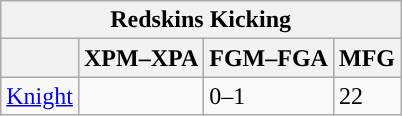<table class="wikitable">
<tr>
<th colspan="4">Redskins Kicking</th>
</tr>
<tr>
<th></th>
<th>XPM–XPA</th>
<th>FGM–FGA</th>
<th>MFG</th>
</tr>
<tr>
<td><a href='#'>Knight</a></td>
<td></td>
<td>0–1</td>
<td>22</td>
</tr>
</table>
